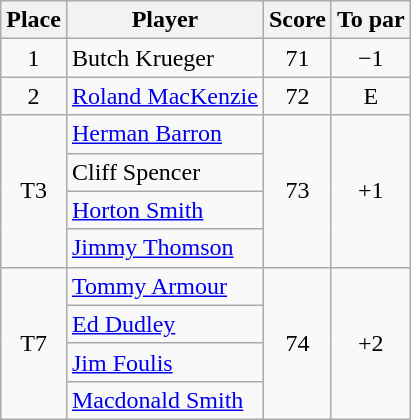<table class=wikitable>
<tr>
<th>Place</th>
<th>Player</th>
<th>Score</th>
<th>To par</th>
</tr>
<tr>
<td align=center>1</td>
<td>  Butch Krueger</td>
<td align=center>71</td>
<td align=center>−1</td>
</tr>
<tr>
<td align=center>2</td>
<td> <a href='#'>Roland MacKenzie</a></td>
<td align=center>72</td>
<td align=center>E  </td>
</tr>
<tr>
<td rowspan=4 align=center>T3</td>
<td> <a href='#'>Herman Barron</a></td>
<td rowspan=4 align=center>73</td>
<td rowspan=4 align=center>+1</td>
</tr>
<tr>
<td> Cliff Spencer</td>
</tr>
<tr>
<td> <a href='#'>Horton Smith</a></td>
</tr>
<tr>
<td> <a href='#'>Jimmy Thomson</a></td>
</tr>
<tr>
<td rowspan=4 align=center>T7</td>
<td> <a href='#'>Tommy Armour</a></td>
<td rowspan=4 align=center>74</td>
<td rowspan=4 align=center>+2</td>
</tr>
<tr>
<td> <a href='#'>Ed Dudley</a></td>
</tr>
<tr>
<td> <a href='#'>Jim Foulis</a></td>
</tr>
<tr>
<td> <a href='#'>Macdonald Smith</a></td>
</tr>
</table>
